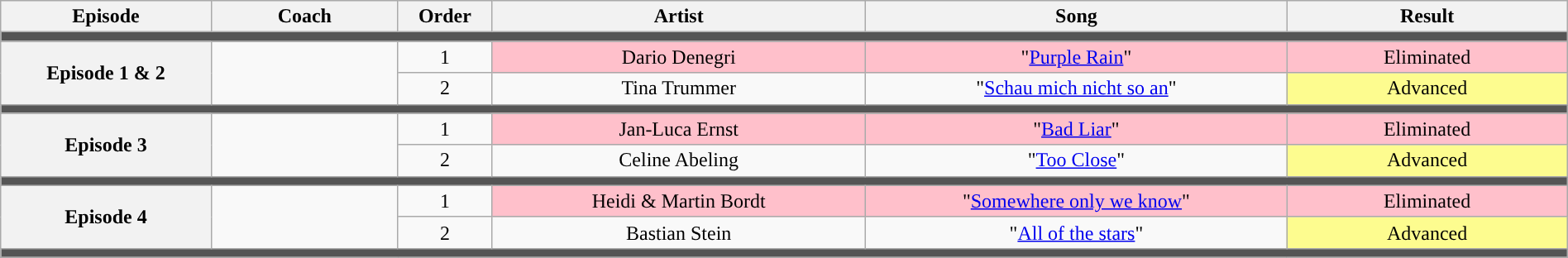<table class="wikitable" style="text-align: center; width:100%;">
<tr>
<th scope="col" style="width:09%;">Episode</th>
<th style="width:08%;">Coach</th>
<th style="width:04%;">Order</th>
<th style="width:16%;">Artist</th>
<th style="width:18%;">Song</th>
<th style="width:12%;">Result</th>
</tr>
<tr>
<td colspan="6" style="background:#555;"></td>
</tr>
<tr>
<th rowspan="2">Episode 1 & 2<br><small></small></th>
<td rowspan="2" scope="row"></td>
<td>1</td>
<td style="background:pink;">Dario Denegri</td>
<td style="background:pink;">"<a href='#'>Purple Rain</a>"</td>
<td style="background:pink;">Eliminated</td>
</tr>
<tr>
<td>2</td>
<td>Tina Trummer</td>
<td>"<a href='#'>Schau mich nicht so an</a>"</td>
<td style="background:#fdfc8f;">Advanced</td>
</tr>
<tr>
<td colspan="6" style="background:#555;"></td>
</tr>
<tr>
<th rowspan="2">Episode 3<br><small></small></th>
<td rowspan="2" scope="row"></td>
<td>1</td>
<td style="background:pink;">Jan-Luca Ernst</td>
<td style="background:pink;">"<a href='#'>Bad Liar</a>"</td>
<td style="background:pink;">Eliminated</td>
</tr>
<tr>
<td>2</td>
<td>Celine Abeling</td>
<td>"<a href='#'>Too Close</a>"</td>
<td style="background:#fdfc8f;">Advanced</td>
</tr>
<tr>
<td colspan="6" style="background:#555;"></td>
</tr>
<tr>
<th rowspan="2">Episode 4<br><small></small></th>
<td rowspan="2" scope="row"></td>
<td>1</td>
<td style="background:pink;">Heidi & Martin Bordt</td>
<td style="background:pink;">"<a href='#'>Somewhere only we know</a>"</td>
<td style="background:pink;">Eliminated</td>
</tr>
<tr>
<td>2</td>
<td>Bastian Stein</td>
<td>"<a href='#'>All of the stars</a>"</td>
<td style="background:#fdfc8f;">Advanced</td>
</tr>
<tr>
<td colspan="6" style="background:#555;"></td>
</tr>
<tr>
</tr>
</table>
